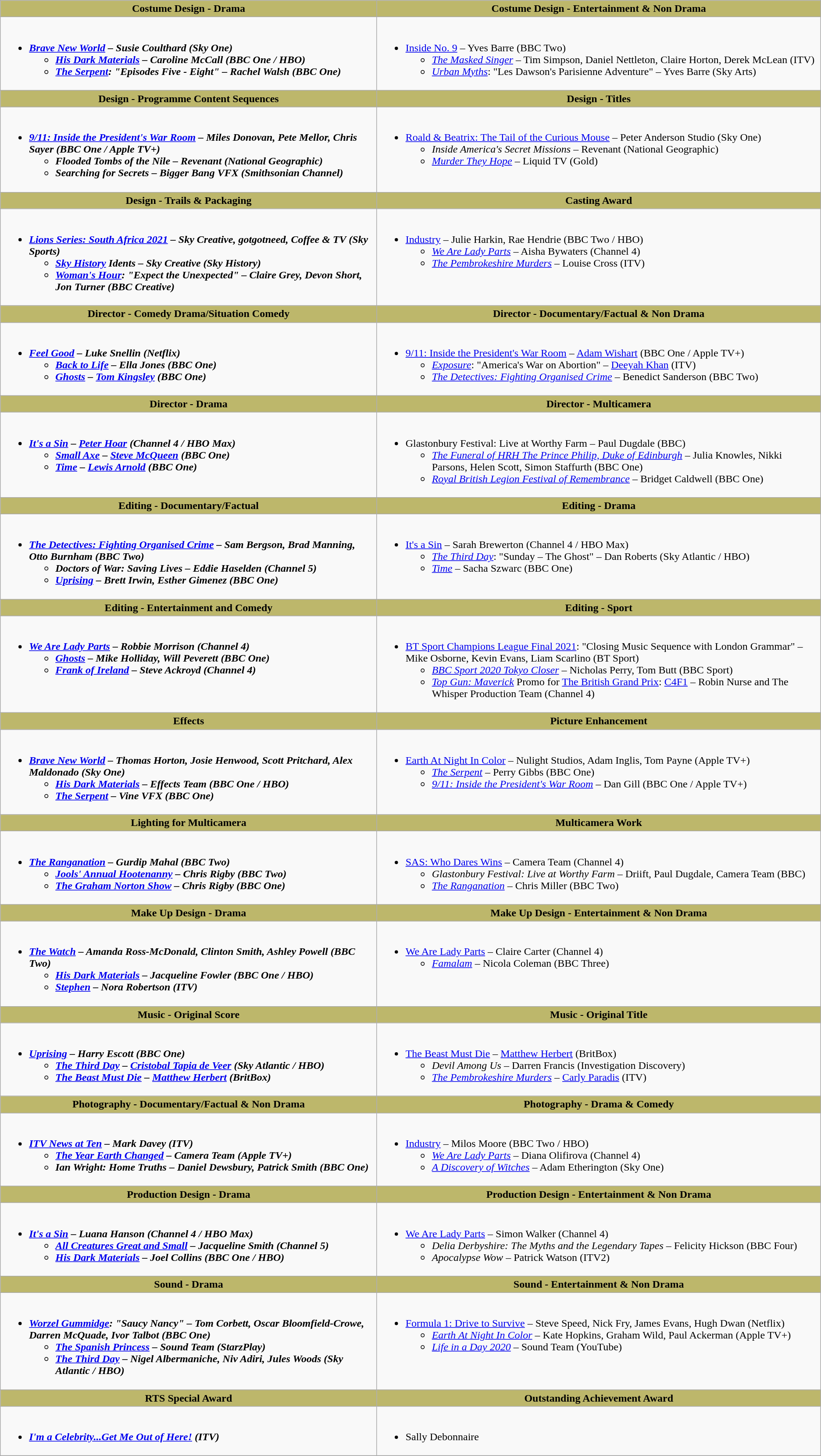<table class=wikitable>
<tr>
<th style="background:#BDB76B;" width:50%">Costume Design - Drama</th>
<th style="background:#BDB76B;" width:50%">Costume Design - Entertainment & Non Drama</th>
</tr>
<tr>
<td valign="top"><br><ul><li><strong><em><a href='#'>Brave New World</a><em> – Susie Coulthard (Sky One)<strong><ul><li></em><a href='#'>His Dark Materials</a><em> – Caroline McCall (BBC One / HBO)</li><li></em><a href='#'>The Serpent</a><em>: "Episodes Five - Eight" – Rachel Walsh (BBC One)</li></ul></li></ul></td>
<td valign="top"><br><ul><li></em></strong><a href='#'>Inside No. 9</a></em> – Yves Barre (BBC Two)</strong><ul><li><em><a href='#'>The Masked Singer</a></em> – Tim Simpson, Daniel Nettleton, Claire Horton, Derek McLean (ITV)</li><li><em><a href='#'>Urban Myths</a></em>: "Les Dawson's Parisienne Adventure" – Yves Barre (Sky Arts)</li></ul></li></ul></td>
</tr>
<tr>
<th style="background:#BDB76B;" width:50%">Design - Programme Content Sequences</th>
<th style="background:#BDB76B;" width:50%">Design - Titles</th>
</tr>
<tr>
<td valign="top"><br><ul><li><strong><em><a href='#'>9/11: Inside the President's War Room</a><em> – Miles Donovan, Pete Mellor, Chris Sayer (BBC One / Apple TV+)<strong><ul><li></em>Flooded Tombs of the Nile<em> – Revenant (National Geographic)</li><li></em>Searching for Secrets<em> – Bigger Bang VFX (Smithsonian Channel)</li></ul></li></ul></td>
<td valign="top"><br><ul><li></em></strong><a href='#'>Roald & Beatrix: The Tail of the Curious Mouse</a></em> – Peter Anderson Studio (Sky One)</strong><ul><li><em>Inside America's Secret Missions</em> – Revenant (National Geographic)</li><li><em><a href='#'>Murder They Hope</a></em> – Liquid TV (Gold)</li></ul></li></ul></td>
</tr>
<tr>
<th style="background:#BDB76B;" width:50%">Design - Trails & Packaging</th>
<th style="background:#BDB76B;" width:50%">Casting Award</th>
</tr>
<tr>
<td valign="top"><br><ul><li><strong><em><a href='#'>Lions Series: South Africa 2021</a><em> – Sky Creative, gotgotneed, Coffee & TV (Sky Sports)<strong><ul><li><a href='#'>Sky History</a> Idents – Sky Creative (Sky History)</li><li></em><a href='#'>Woman's Hour</a><em>: "Expect the Unexpected" – Claire Grey, Devon Short, Jon Turner (BBC Creative)</li></ul></li></ul></td>
<td valign="top"><br><ul><li></em></strong><a href='#'>Industry</a></em> – Julie Harkin, Rae Hendrie (BBC Two / HBO)</strong><ul><li><em><a href='#'>We Are Lady Parts</a></em> – Aisha Bywaters (Channel 4)</li><li><em><a href='#'>The Pembrokeshire Murders</a></em> – Louise Cross (ITV)</li></ul></li></ul></td>
</tr>
<tr>
<th style="background:#BDB76B;" width:50%">Director - Comedy Drama/Situation Comedy</th>
<th style="background:#BDB76B;" width:50%">Director - Documentary/Factual & Non Drama</th>
</tr>
<tr>
<td valign="top"><br><ul><li><strong><em><a href='#'>Feel Good</a><em> – Luke Snellin (Netflix)<strong><ul><li></em><a href='#'>Back to Life</a><em> – Ella Jones (BBC One)</li><li></em><a href='#'>Ghosts</a><em> – <a href='#'>Tom Kingsley</a> (BBC One)</li></ul></li></ul></td>
<td valign="top"><br><ul><li></em></strong><a href='#'>9/11: Inside the President's War Room</a></em> – <a href='#'>Adam Wishart</a> (BBC One / Apple TV+)</strong><ul><li><em><a href='#'>Exposure</a></em>: "America's War on Abortion" – <a href='#'>Deeyah Khan</a> (ITV)</li><li><em><a href='#'>The Detectives: Fighting Organised Crime</a></em> – Benedict Sanderson (BBC Two)</li></ul></li></ul></td>
</tr>
<tr>
<th style="background:#BDB76B;" width:50%">Director - Drama</th>
<th style="background:#BDB76B;" width:50%">Director - Multicamera</th>
</tr>
<tr>
<td valign="top"><br><ul><li><strong><em><a href='#'>It's a Sin</a><em> – <a href='#'>Peter Hoar</a> (Channel 4 / HBO Max)<strong><ul><li></em><a href='#'>Small Axe</a><em> – <a href='#'>Steve McQueen</a> (BBC One)</li><li></em><a href='#'>Time</a><em> – <a href='#'>Lewis Arnold</a> (BBC One)</li></ul></li></ul></td>
<td valign="top"><br><ul><li></em></strong>Glastonbury Festival: Live at Worthy Farm</em> – Paul Dugdale (BBC)</strong><ul><li><em><a href='#'>The Funeral of HRH The Prince Philip, Duke of Edinburgh</a></em> – Julia Knowles, Nikki Parsons, Helen Scott, Simon Staffurth (BBC One)</li><li><em><a href='#'>Royal British Legion Festival of Remembrance</a></em> – Bridget Caldwell (BBC One)</li></ul></li></ul></td>
</tr>
<tr>
<th style="background:#BDB76B;" width:50%">Editing - Documentary/Factual</th>
<th style="background:#BDB76B;" width:50%">Editing - Drama</th>
</tr>
<tr>
<td valign="top"><br><ul><li><strong><em><a href='#'>The Detectives: Fighting Organised Crime</a><em> – Sam Bergson, Brad Manning, Otto Burnham (BBC Two)<strong><ul><li></em>Doctors of War: Saving Lives<em> – Eddie Haselden (Channel 5)</li><li></em><a href='#'>Uprising</a><em> – Brett Irwin, Esther Gimenez (BBC One)</li></ul></li></ul></td>
<td valign="top"><br><ul><li></em></strong><a href='#'>It's a Sin</a></em> – Sarah Brewerton (Channel 4 / HBO Max)</strong><ul><li><em><a href='#'>The Third Day</a></em>: "Sunday – The Ghost" – Dan Roberts (Sky Atlantic / HBO)</li><li><em><a href='#'>Time</a></em> – Sacha Szwarc (BBC One)</li></ul></li></ul></td>
</tr>
<tr>
<th style="background:#BDB76B;" width:50%">Editing - Entertainment and Comedy</th>
<th style="background:#BDB76B;" width:50%">Editing - Sport</th>
</tr>
<tr>
<td valign="top"><br><ul><li><strong><em><a href='#'>We Are Lady Parts</a><em> – Robbie Morrison (Channel 4)<strong><ul><li></em><a href='#'>Ghosts</a><em> – Mike Holliday, Will Peverett (BBC One)</li><li></em><a href='#'>Frank of Ireland</a><em> – Steve Ackroyd (Channel 4)</li></ul></li></ul></td>
<td valign="top"><br><ul><li></em></strong><a href='#'>BT Sport Champions League Final 2021</a></em>: "Closing Music Sequence with London Grammar" – Mike Osborne, Kevin Evans, Liam Scarlino (BT Sport)</strong><ul><li><em><a href='#'>BBC Sport 2020 Tokyo Closer</a></em> – Nicholas Perry, Tom Butt (BBC Sport)</li><li><em><a href='#'>Top Gun: Maverick</a></em> Promo for <a href='#'>The British Grand Prix</a>: <a href='#'>C4F1</a> – Robin Nurse and The Whisper Production Team (Channel 4)</li></ul></li></ul></td>
</tr>
<tr>
<th style="background:#BDB76B;" width:50%">Effects</th>
<th style="background:#BDB76B;" width:50%">Picture Enhancement</th>
</tr>
<tr>
<td valign="top"><br><ul><li><strong><em><a href='#'>Brave New World</a><em> – Thomas Horton, Josie Henwood, Scott Pritchard, Alex Maldonado (Sky One)<strong><ul><li></em><a href='#'>His Dark Materials</a><em> – Effects Team (BBC One / HBO)</li><li></em><a href='#'>The Serpent</a><em> – Vine VFX (BBC One)</li></ul></li></ul></td>
<td valign="top"><br><ul><li></em></strong><a href='#'>Earth At Night In Color</a></em> – Nulight Studios, Adam Inglis, Tom Payne (Apple TV+)</strong><ul><li><em><a href='#'>The Serpent</a></em> – Perry Gibbs (BBC One)</li><li><em><a href='#'>9/11: Inside the President's War Room</a></em> – Dan Gill (BBC One / Apple TV+)</li></ul></li></ul></td>
</tr>
<tr>
<th style="background:#BDB76B;" width:50%">Lighting for Multicamera</th>
<th style="background:#BDB76B;" width:50%">Multicamera Work</th>
</tr>
<tr>
<td valign="top"><br><ul><li><strong><em><a href='#'>The Ranganation</a><em> – Gurdip Mahal (BBC Two)<strong><ul><li></em><a href='#'>Jools' Annual Hootenanny</a><em> – Chris Rigby (BBC Two)</li><li></em><a href='#'>The Graham Norton Show</a><em> – Chris Rigby (BBC One)</li></ul></li></ul></td>
<td valign="top"><br><ul><li></em></strong><a href='#'>SAS: Who Dares Wins</a></em> – Camera Team (Channel 4)</strong><ul><li><em>Glastonbury Festival: Live at Worthy Farm</em> – Driift, Paul Dugdale, Camera Team (BBC)</li><li><em><a href='#'>The Ranganation</a></em> – Chris Miller (BBC Two)</li></ul></li></ul></td>
</tr>
<tr>
<th style="background:#BDB76B;" width:50%">Make Up Design - Drama</th>
<th style="background:#BDB76B;" width:50%">Make Up Design - Entertainment & Non Drama</th>
</tr>
<tr>
<td valign="top"><br><ul><li><strong><em><a href='#'>The Watch</a><em> – Amanda Ross-McDonald, Clinton Smith, Ashley Powell (BBC Two)<strong><ul><li></em><a href='#'>His Dark Materials</a><em> – Jacqueline Fowler (BBC One / HBO)</li><li></em><a href='#'>Stephen</a><em> – Nora Robertson (ITV)</li></ul></li></ul></td>
<td valign="top"><br><ul><li></em></strong><a href='#'>We Are Lady Parts</a></em> – Claire Carter (Channel 4)</strong><ul><li><em><a href='#'>Famalam</a></em> – Nicola Coleman (BBC Three)</li></ul></li></ul></td>
</tr>
<tr>
<th style="background:#BDB76B;" width:50%">Music - Original Score</th>
<th style="background:#BDB76B;" width:50%">Music - Original Title</th>
</tr>
<tr>
<td valign="top"><br><ul><li><strong><em><a href='#'>Uprising</a><em> – Harry Escott (BBC One)<strong><ul><li></em><a href='#'>The Third Day</a><em> – <a href='#'>Cristobal Tapia de Veer</a> (Sky Atlantic / HBO)</li><li></em><a href='#'>The Beast Must Die</a><em> – <a href='#'>Matthew Herbert</a> (BritBox)</li></ul></li></ul></td>
<td valign="top"><br><ul><li></em></strong><a href='#'>The Beast Must Die</a></em> – <a href='#'>Matthew Herbert</a> (BritBox)</strong><ul><li><em>Devil Among Us</em> – Darren Francis (Investigation Discovery)</li><li><em><a href='#'>The Pembrokeshire Murders</a></em> – <a href='#'>Carly Paradis</a> (ITV)</li></ul></li></ul></td>
</tr>
<tr>
<th style="background:#BDB76B;" width:50%">Photography - Documentary/Factual & Non Drama</th>
<th style="background:#BDB76B;" width:50%">Photography - Drama & Comedy</th>
</tr>
<tr>
<td valign="top"><br><ul><li><strong><em><a href='#'>ITV News at Ten</a><em> – Mark Davey (ITV)<strong><ul><li></em><a href='#'>The Year Earth Changed</a><em> – Camera Team (Apple TV+)</li><li></em>Ian Wright: Home Truths<em> – Daniel Dewsbury, Patrick Smith (BBC One)</li></ul></li></ul></td>
<td valign="top"><br><ul><li></em></strong><a href='#'>Industry</a></em> – Milos Moore (BBC Two / HBO)</strong><ul><li><em><a href='#'>We Are Lady Parts</a></em> – Diana Olifirova (Channel 4)</li><li><em><a href='#'>A Discovery of Witches</a></em> – Adam Etherington (Sky One)</li></ul></li></ul></td>
</tr>
<tr>
<th style="background:#BDB76B;" width:50%">Production Design - Drama</th>
<th style="background:#BDB76B;" width:50%">Production Design - Entertainment & Non Drama</th>
</tr>
<tr>
<td valign="top"><br><ul><li><strong><em><a href='#'>It's a Sin</a><em> – Luana Hanson (Channel 4 / HBO Max)<strong><ul><li></em><a href='#'>All Creatures Great and Small</a><em> – Jacqueline Smith (Channel 5)</li><li></em><a href='#'>His Dark Materials</a><em> – Joel Collins (BBC One / HBO)</li></ul></li></ul></td>
<td valign="top"><br><ul><li></em></strong><a href='#'>We Are Lady Parts</a></em> – Simon Walker (Channel 4)</strong><ul><li><em>Delia Derbyshire: The Myths and the Legendary Tapes</em> – Felicity Hickson (BBC Four)</li><li><em>Apocalypse Wow</em> – Patrick Watson (ITV2)</li></ul></li></ul></td>
</tr>
<tr>
<th style="background:#BDB76B;" width:50%">Sound - Drama</th>
<th style="background:#BDB76B;" width:50%">Sound - Entertainment & Non Drama</th>
</tr>
<tr>
<td valign="top"><br><ul><li><strong><em><a href='#'>Worzel Gummidge</a><em>: "Saucy Nancy" – Tom Corbett, Oscar Bloomfield-Crowe, Darren McQuade, Ivor Talbot (BBC One)<strong><ul><li></em><a href='#'>The Spanish Princess</a><em> – Sound Team (StarzPlay)</li><li></em><a href='#'>The Third Day</a><em> – Nigel Albermaniche, Niv Adiri, Jules Woods (Sky Atlantic / HBO)</li></ul></li></ul></td>
<td valign="top"><br><ul><li></em></strong><a href='#'>Formula 1: Drive to Survive</a></em> – Steve Speed, Nick Fry, James Evans, Hugh Dwan (Netflix)</strong><ul><li><em><a href='#'>Earth At Night In Color</a></em> – Kate Hopkins, Graham Wild, Paul Ackerman (Apple TV+)</li><li><em><a href='#'>Life in a Day 2020</a></em> – Sound Team (YouTube)</li></ul></li></ul></td>
</tr>
<tr>
<th style="background:#BDB76B;" width:50%">RTS Special Award</th>
<th style="background:#BDB76B;" width:50%">Outstanding Achievement Award</th>
</tr>
<tr>
<td valign="top"><br><ul><li><strong><em><a href='#'>I'm a Celebrity...Get Me Out of Here!</a><em> (ITV)<strong></li></ul></td>
<td valign="top"><br><ul><li></strong>Sally Debonnaire<strong></li></ul></td>
</tr>
<tr>
</tr>
</table>
